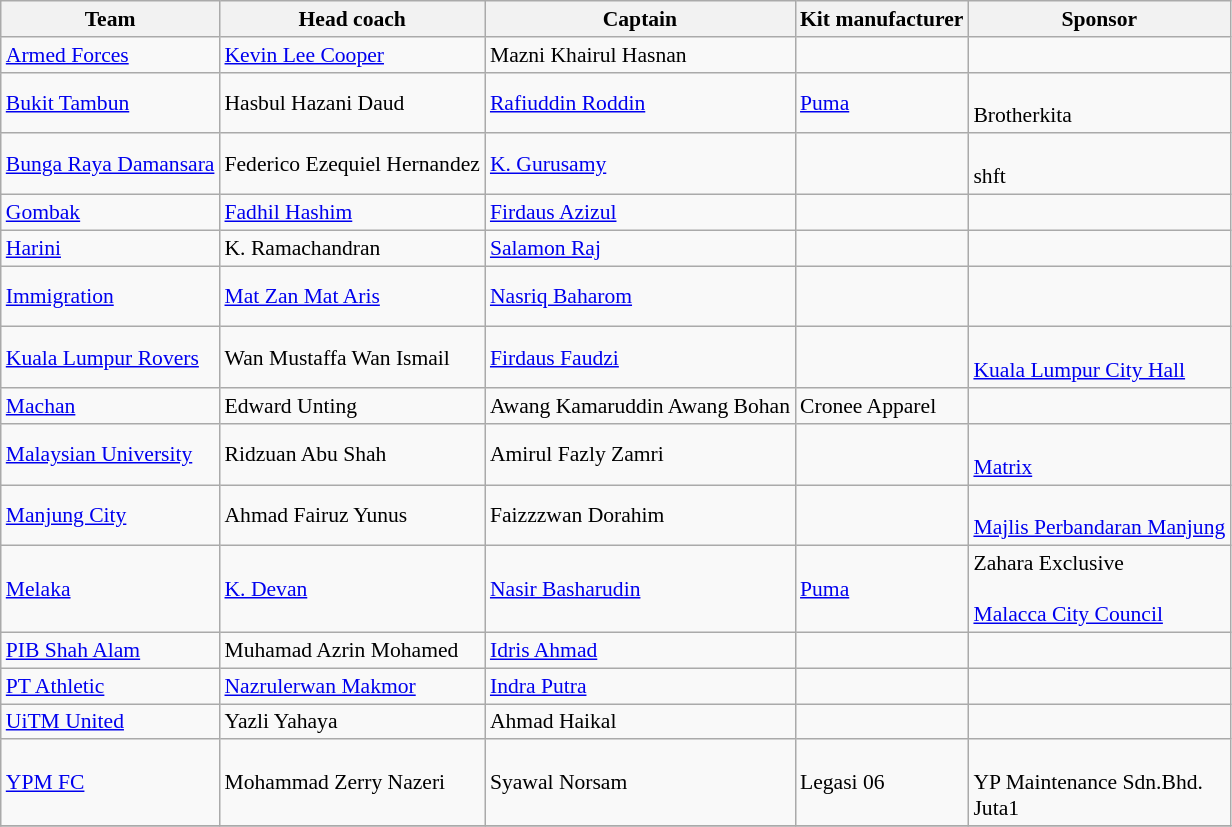<table class="wikitable" style="font-size:90%;">
<tr>
<th>Team</th>
<th>Head coach</th>
<th>Captain</th>
<th>Kit manufacturer</th>
<th>Sponsor</th>
</tr>
<tr>
<td><a href='#'>Armed Forces</a></td>
<td> <a href='#'>Kevin Lee Cooper</a></td>
<td> Mazni Khairul Hasnan</td>
<td></td>
<td></td>
</tr>
<tr>
<td><a href='#'>Bukit Tambun</a></td>
<td> Hasbul Hazani Daud</td>
<td> <a href='#'>Rafiuddin Roddin</a></td>
<td><a href='#'>Puma</a></td>
<td> <br> Brotherkita</td>
</tr>
<tr>
<td><a href='#'>Bunga Raya Damansara</a></td>
<td> Federico Ezequiel Hernandez</td>
<td> <a href='#'>K. Gurusamy</a></td>
<td></td>
<td><br>shft</td>
</tr>
<tr>
<td><a href='#'>Gombak</a></td>
<td> <a href='#'>Fadhil Hashim</a></td>
<td> <a href='#'>Firdaus Azizul</a></td>
<td></td>
<td><br></td>
</tr>
<tr>
<td><a href='#'>Harini</a></td>
<td> K. Ramachandran</td>
<td> <a href='#'>Salamon Raj</a></td>
<td></td>
<td></td>
</tr>
<tr>
<td><a href='#'>Immigration</a></td>
<td> <a href='#'>Mat Zan Mat Aris</a></td>
<td> <a href='#'>Nasriq Baharom</a></td>
<td></td>
<td><br> <br> </td>
</tr>
<tr>
<td><a href='#'>Kuala Lumpur Rovers</a></td>
<td> Wan Mustaffa Wan Ismail</td>
<td> <a href='#'>Firdaus Faudzi</a></td>
<td></td>
<td><br><a href='#'>Kuala Lumpur City Hall</a><br></td>
</tr>
<tr>
<td><a href='#'>Machan</a></td>
<td> Edward Unting</td>
<td> Awang Kamaruddin Awang Bohan</td>
<td>Cronee Apparel</td>
<td><br></td>
</tr>
<tr>
<td><a href='#'>Malaysian University</a></td>
<td> Ridzuan Abu Shah</td>
<td> Amirul Fazly Zamri</td>
<td></td>
<td><br><a href='#'>Matrix</a></td>
</tr>
<tr>
<td><a href='#'>Manjung City</a></td>
<td> Ahmad Fairuz Yunus</td>
<td> Faizzzwan Dorahim</td>
<td></td>
<td><br><a href='#'>Majlis Perbandaran Manjung</a></td>
</tr>
<tr>
<td><a href='#'>Melaka</a></td>
<td> <a href='#'>K. Devan</a></td>
<td> <a href='#'>Nasir Basharudin</a></td>
<td><a href='#'>Puma</a></td>
<td>Zahara Exclusive<br><br><a href='#'>Malacca City Council</a></td>
</tr>
<tr>
<td><a href='#'>PIB Shah Alam</a></td>
<td> Muhamad Azrin Mohamed</td>
<td> <a href='#'>Idris Ahmad</a></td>
<td></td>
<td></td>
</tr>
<tr>
<td><a href='#'>PT Athletic</a></td>
<td> <a href='#'>Nazrulerwan Makmor</a></td>
<td> <a href='#'>Indra Putra</a></td>
<td></td>
<td><br></td>
</tr>
<tr>
<td><a href='#'>UiTM United</a></td>
<td> Yazli Yahaya</td>
<td> Ahmad Haikal</td>
<td></td>
<td></td>
</tr>
<tr>
<td><a href='#'>YPM FC</a></td>
<td> Mohammad Zerry Nazeri</td>
<td> Syawal Norsam</td>
<td>Legasi 06</td>
<td><br>YP Maintenance Sdn.Bhd.<br>Juta1</td>
</tr>
<tr>
</tr>
</table>
